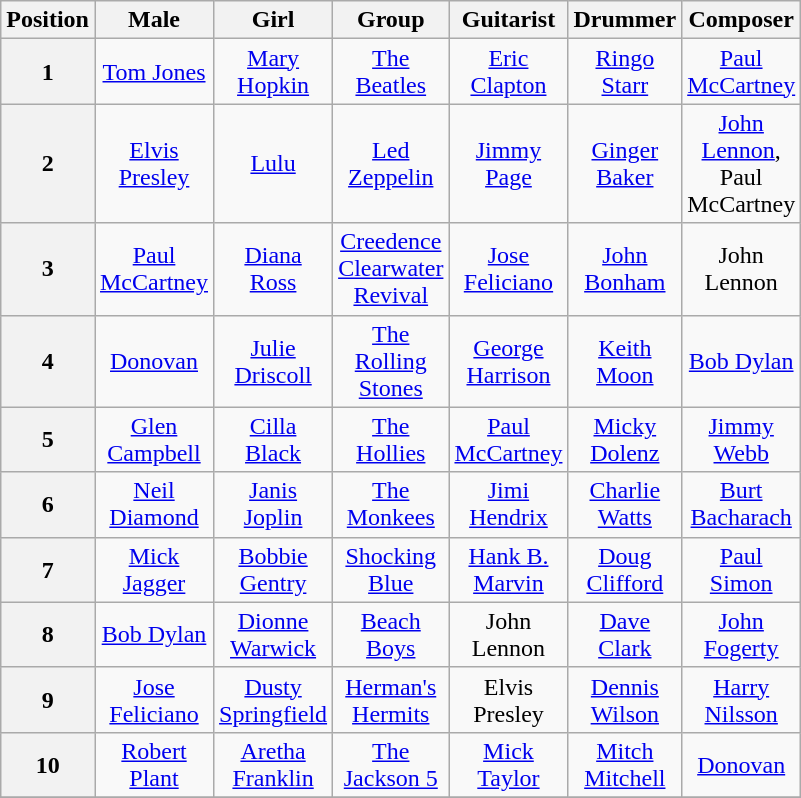<table class="wikitable" style="text-align:center; width:200px; height:200px" border="1">
<tr>
<th>Position</th>
<th>Male</th>
<th>Girl</th>
<th>Group</th>
<th>Guitarist</th>
<th>Drummer</th>
<th>Composer</th>
</tr>
<tr>
<th>1</th>
<td><a href='#'>Tom Jones</a></td>
<td><a href='#'>Mary Hopkin</a></td>
<td><a href='#'>The Beatles</a></td>
<td><a href='#'>Eric Clapton</a></td>
<td><a href='#'>Ringo Starr</a></td>
<td><a href='#'>Paul McCartney</a></td>
</tr>
<tr>
<th>2</th>
<td><a href='#'>Elvis Presley</a></td>
<td><a href='#'>Lulu</a></td>
<td><a href='#'>Led Zeppelin</a></td>
<td><a href='#'>Jimmy Page</a></td>
<td><a href='#'>Ginger Baker</a></td>
<td><a href='#'>John Lennon</a>, Paul McCartney</td>
</tr>
<tr>
<th>3</th>
<td><a href='#'>Paul McCartney</a></td>
<td><a href='#'>Diana Ross</a></td>
<td><a href='#'>Creedence Clearwater Revival</a></td>
<td><a href='#'>Jose Feliciano</a></td>
<td><a href='#'>John Bonham</a></td>
<td>John Lennon</td>
</tr>
<tr>
<th>4</th>
<td><a href='#'>Donovan</a></td>
<td><a href='#'>Julie Driscoll</a></td>
<td><a href='#'>The Rolling Stones</a></td>
<td><a href='#'>George Harrison</a></td>
<td><a href='#'>Keith Moon</a></td>
<td><a href='#'>Bob Dylan</a></td>
</tr>
<tr>
<th>5</th>
<td><a href='#'>Glen Campbell</a></td>
<td><a href='#'>Cilla Black</a></td>
<td><a href='#'>The Hollies</a></td>
<td><a href='#'>Paul McCartney</a></td>
<td><a href='#'>Micky Dolenz</a></td>
<td><a href='#'>Jimmy Webb</a></td>
</tr>
<tr>
<th>6</th>
<td><a href='#'>Neil Diamond</a></td>
<td><a href='#'>Janis Joplin</a></td>
<td><a href='#'>The Monkees</a></td>
<td><a href='#'>Jimi Hendrix</a></td>
<td><a href='#'>Charlie Watts</a></td>
<td><a href='#'>Burt Bacharach</a></td>
</tr>
<tr>
<th>7</th>
<td><a href='#'>Mick Jagger</a></td>
<td><a href='#'>Bobbie Gentry</a></td>
<td><a href='#'>Shocking Blue</a></td>
<td><a href='#'>Hank B. Marvin</a></td>
<td><a href='#'>Doug Clifford</a></td>
<td><a href='#'>Paul Simon</a></td>
</tr>
<tr>
<th>8</th>
<td><a href='#'>Bob Dylan</a></td>
<td><a href='#'>Dionne Warwick</a></td>
<td><a href='#'>Beach Boys</a></td>
<td>John Lennon</td>
<td><a href='#'>Dave Clark</a></td>
<td><a href='#'>John Fogerty</a></td>
</tr>
<tr>
<th>9</th>
<td><a href='#'>Jose Feliciano</a></td>
<td><a href='#'>Dusty Springfield</a></td>
<td><a href='#'>Herman's Hermits</a></td>
<td>Elvis Presley</td>
<td><a href='#'>Dennis Wilson</a></td>
<td><a href='#'>Harry Nilsson</a></td>
</tr>
<tr>
<th>10</th>
<td><a href='#'>Robert Plant</a></td>
<td><a href='#'>Aretha Franklin</a></td>
<td><a href='#'>The Jackson 5</a></td>
<td><a href='#'>Mick Taylor</a></td>
<td><a href='#'>Mitch Mitchell</a></td>
<td><a href='#'>Donovan</a></td>
</tr>
<tr>
</tr>
</table>
